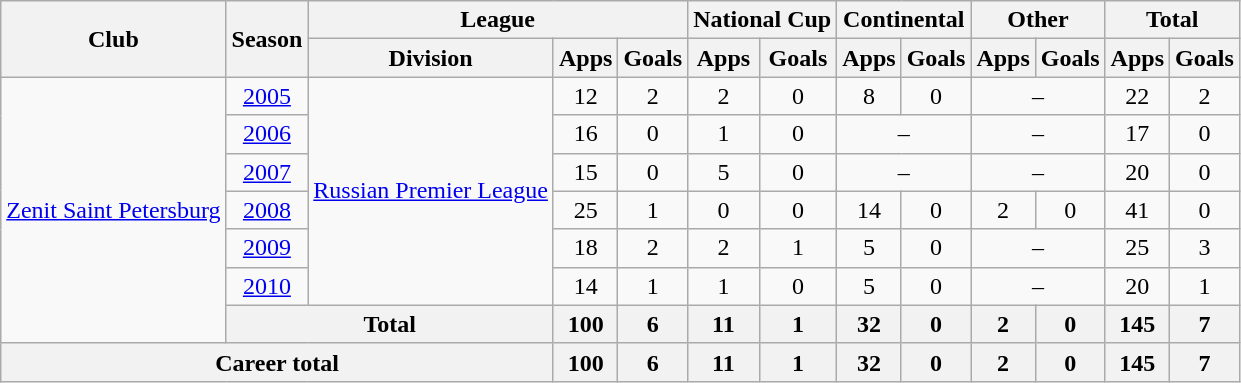<table class="wikitable" style="text-align: center">
<tr>
<th rowspan="2">Club</th>
<th rowspan="2">Season</th>
<th colspan="3">League</th>
<th colspan="2">National Cup</th>
<th colspan="2">Continental</th>
<th colspan="2">Other</th>
<th colspan="2">Total</th>
</tr>
<tr>
<th>Division</th>
<th>Apps</th>
<th>Goals</th>
<th>Apps</th>
<th>Goals</th>
<th>Apps</th>
<th>Goals</th>
<th>Apps</th>
<th>Goals</th>
<th>Apps</th>
<th>Goals</th>
</tr>
<tr>
<td rowspan="7"><a href='#'>Zenit Saint Petersburg</a></td>
<td><a href='#'>2005</a></td>
<td rowspan="6"><a href='#'>Russian Premier League</a></td>
<td>12</td>
<td>2</td>
<td>2</td>
<td>0</td>
<td>8</td>
<td>0</td>
<td colspan="2">–</td>
<td>22</td>
<td>2</td>
</tr>
<tr>
<td><a href='#'>2006</a></td>
<td>16</td>
<td>0</td>
<td>1</td>
<td>0</td>
<td colspan="2">–</td>
<td colspan="2">–</td>
<td>17</td>
<td>0</td>
</tr>
<tr>
<td><a href='#'>2007</a></td>
<td>15</td>
<td>0</td>
<td>5</td>
<td>0</td>
<td colspan="2">–</td>
<td colspan="2">–</td>
<td>20</td>
<td>0</td>
</tr>
<tr>
<td><a href='#'>2008</a></td>
<td>25</td>
<td>1</td>
<td>0</td>
<td>0</td>
<td>14</td>
<td>0</td>
<td>2</td>
<td>0</td>
<td>41</td>
<td>0</td>
</tr>
<tr>
<td><a href='#'>2009</a></td>
<td>18</td>
<td>2</td>
<td>2</td>
<td>1</td>
<td>5</td>
<td>0</td>
<td colspan="2">–</td>
<td>25</td>
<td>3</td>
</tr>
<tr>
<td><a href='#'>2010</a></td>
<td>14</td>
<td>1</td>
<td>1</td>
<td>0</td>
<td>5</td>
<td>0</td>
<td colspan="2">–</td>
<td>20</td>
<td>1</td>
</tr>
<tr>
<th colspan="2">Total</th>
<th>100</th>
<th>6</th>
<th>11</th>
<th>1</th>
<th>32</th>
<th>0</th>
<th>2</th>
<th>0</th>
<th>145</th>
<th>7</th>
</tr>
<tr>
<th colspan="3">Career total</th>
<th>100</th>
<th>6</th>
<th>11</th>
<th>1</th>
<th>32</th>
<th>0</th>
<th>2</th>
<th>0</th>
<th>145</th>
<th>7</th>
</tr>
</table>
